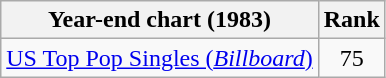<table class="wikitable sortable">
<tr>
<th>Year-end chart (1983)</th>
<th>Rank</th>
</tr>
<tr>
<td><a href='#'>US Top Pop Singles (<em>Billboard</em>)</a></td>
<td align="center">75</td>
</tr>
</table>
